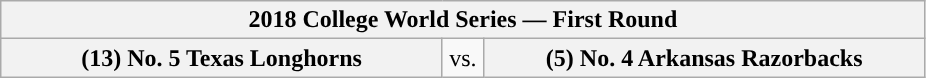<table class="wikitable">
<tr>
<th style="width: 595px;" colspan=3>2018 College World Series — First Round</th>
</tr>
<tr>
<th style="width: 287px; ">(13) No. 5 Texas Longhorns</th>
<td style="width: 20px; text-align:center">vs.</td>
<th style="width: 287px; ">(5) No. 4 Arkansas Razorbacks</th>
</tr>
</table>
